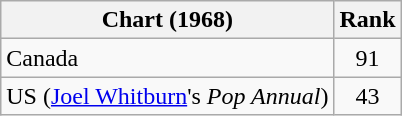<table class="wikitable">
<tr>
<th align="left">Chart (1968)</th>
<th style="text-align:center;">Rank</th>
</tr>
<tr>
<td>Canada</td>
<td style="text-align:center;">91</td>
</tr>
<tr>
<td>US (<a href='#'>Joel Whitburn</a>'s <em>Pop Annual</em>)</td>
<td style="text-align:center;">43</td>
</tr>
</table>
